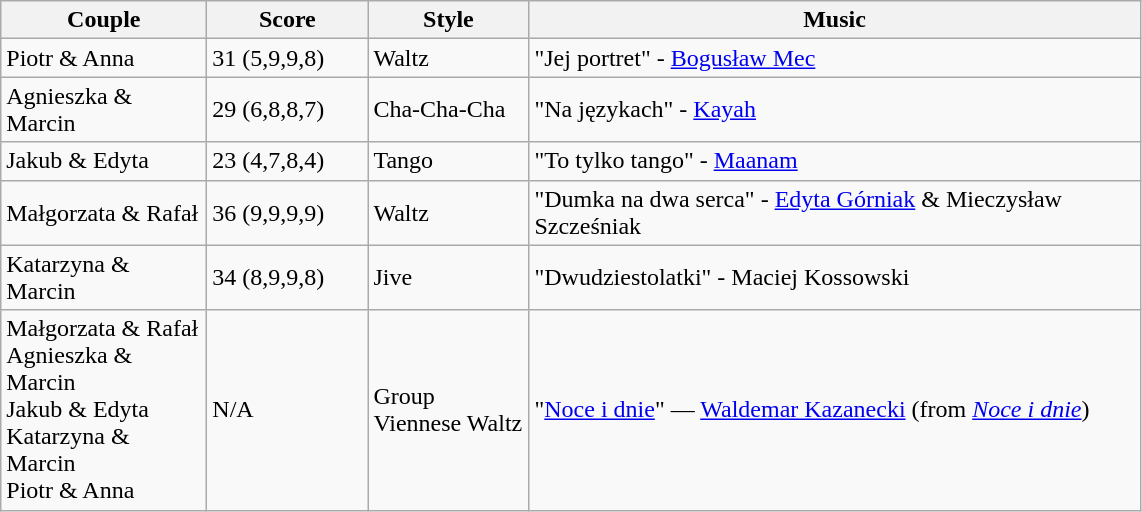<table class="wikitable">
<tr>
<th width="130">Couple</th>
<th width="100">Score</th>
<th width="100">Style</th>
<th width="400">Music</th>
</tr>
<tr>
<td>Piotr & Anna</td>
<td>31 (5,9,9,8)</td>
<td>Waltz</td>
<td>"Jej portret" - <a href='#'>Bogusław Mec</a></td>
</tr>
<tr>
<td>Agnieszka & Marcin</td>
<td>29 (6,8,8,7)</td>
<td>Cha-Cha-Cha</td>
<td>"Na językach" - <a href='#'>Kayah</a></td>
</tr>
<tr>
<td>Jakub & Edyta</td>
<td>23 (4,7,8,4)</td>
<td>Tango</td>
<td>"To tylko tango" - <a href='#'>Maanam</a></td>
</tr>
<tr>
<td>Małgorzata & Rafał</td>
<td>36 (9,9,9,9)</td>
<td>Waltz</td>
<td>"Dumka na dwa serca" - <a href='#'>Edyta Górniak</a> & Mieczysław Szcześniak</td>
</tr>
<tr>
<td>Katarzyna & Marcin</td>
<td>34 (8,9,9,8)</td>
<td>Jive</td>
<td>"Dwudziestolatki" - Maciej Kossowski</td>
</tr>
<tr>
<td>Małgorzata & Rafał<br>Agnieszka & Marcin<br>Jakub & Edyta<br>Katarzyna & Marcin<br>Piotr & Anna</td>
<td>N/A</td>
<td>Group Viennese Waltz</td>
<td>"<a href='#'>Noce i dnie</a>" — <a href='#'>Waldemar Kazanecki</a> (from <em><a href='#'>Noce i dnie</a></em>)</td>
</tr>
</table>
